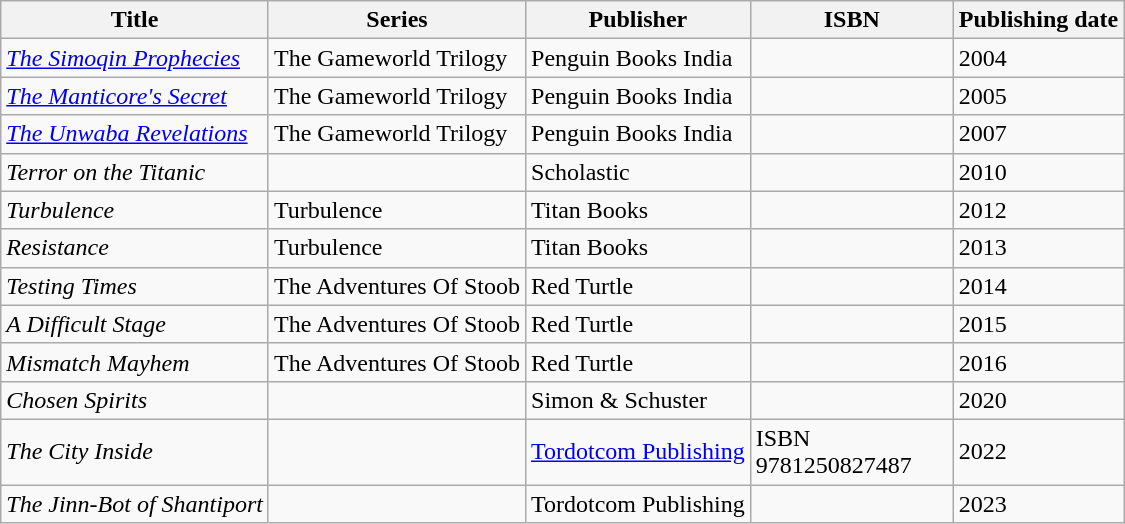<table class="wikitable">
<tr>
<th>Title</th>
<th>Series</th>
<th>Publisher</th>
<th style="width:8em">ISBN</th>
<th>Publishing date</th>
</tr>
<tr align="left">
<td><em><a href='#'>The Simoqin Prophecies</a></em></td>
<td>The Gameworld Trilogy</td>
<td>Penguin Books India</td>
<td></td>
<td>2004</td>
</tr>
<tr align ="left">
<td><em><a href='#'>The Manticore's Secret</a></em></td>
<td>The Gameworld Trilogy</td>
<td>Penguin Books India</td>
<td></td>
<td>2005</td>
</tr>
<tr align ="left">
<td><em><a href='#'>The Unwaba Revelations</a></em></td>
<td>The Gameworld Trilogy</td>
<td>Penguin Books India</td>
<td></td>
<td>2007</td>
</tr>
<tr align ="left">
<td><em>Terror on the Titanic</em></td>
<td></td>
<td>Scholastic</td>
<td></td>
<td>2010</td>
</tr>
<tr align ="left">
<td><em>Turbulence</em></td>
<td>Turbulence</td>
<td>Titan Books</td>
<td></td>
<td>2012</td>
</tr>
<tr align ="left">
<td><em>Resistance</em></td>
<td>Turbulence</td>
<td>Titan Books</td>
<td></td>
<td>2013</td>
</tr>
<tr align ="left">
<td><em>Testing Times</em></td>
<td>The Adventures Of Stoob</td>
<td>Red Turtle</td>
<td></td>
<td>2014</td>
</tr>
<tr align ="left">
<td><em>A Difficult Stage</em></td>
<td>The Adventures Of Stoob</td>
<td>Red Turtle</td>
<td></td>
<td>2015</td>
</tr>
<tr align ="left">
<td><em>Mismatch Mayhem</em></td>
<td>The Adventures Of Stoob</td>
<td>Red Turtle</td>
<td></td>
<td>2016</td>
</tr>
<tr align ="left">
<td><em>Chosen Spirits</em></td>
<td></td>
<td>Simon & Schuster</td>
<td></td>
<td>2020</td>
</tr>
<tr>
<td><em>The City Inside</em></td>
<td></td>
<td><a href='#'>Tordotcom Publishing</a></td>
<td>ISBN 9781250827487</td>
<td>2022</td>
</tr>
<tr align ="left">
<td><em>The Jinn-Bot of Shantiport</em></td>
<td></td>
<td>Tordotcom Publishing</td>
<td></td>
<td>2023</td>
</tr>
</table>
